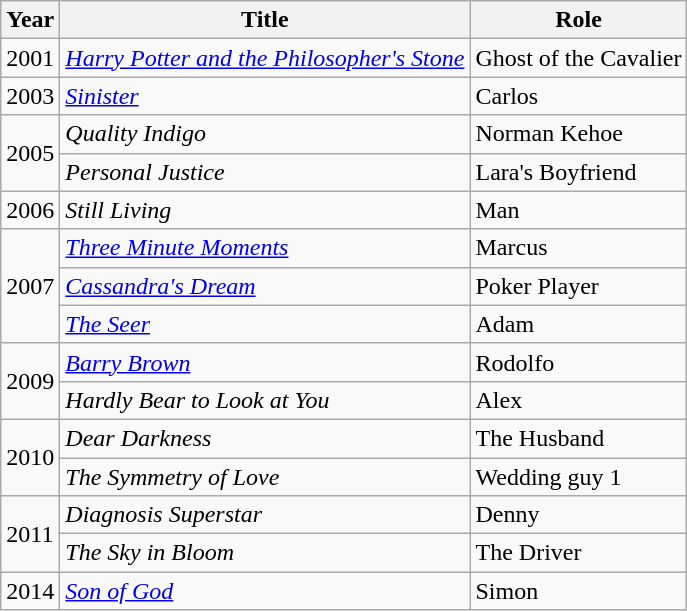<table class="wikitable">
<tr>
<th>Year</th>
<th>Title</th>
<th>Role</th>
</tr>
<tr>
<td>2001</td>
<td><em><a href='#'>Harry Potter and the Philosopher's Stone</a></em></td>
<td>Ghost of the Cavalier</td>
</tr>
<tr>
<td>2003</td>
<td><em><a href='#'>Sinister</a></em></td>
<td>Carlos</td>
</tr>
<tr>
<td rowspan="2">2005</td>
<td><em>Quality Indigo</em></td>
<td>Norman Kehoe</td>
</tr>
<tr>
<td><em>Personal Justice</em></td>
<td>Lara's Boyfriend</td>
</tr>
<tr>
<td>2006</td>
<td><em>Still Living</em></td>
<td>Man</td>
</tr>
<tr>
<td rowspan="3">2007</td>
<td><em><a href='#'>Three Minute Moments</a></em></td>
<td>Marcus</td>
</tr>
<tr>
<td><em><a href='#'>Cassandra's Dream</a></em></td>
<td>Poker Player</td>
</tr>
<tr>
<td><em><a href='#'>The Seer</a></em></td>
<td>Adam</td>
</tr>
<tr>
<td rowspan="2">2009</td>
<td><em><a href='#'>Barry Brown</a></em></td>
<td>Rodolfo</td>
</tr>
<tr>
<td><em>Hardly Bear to Look at You</em></td>
<td>Alex</td>
</tr>
<tr>
<td rowspan="2">2010</td>
<td><em>Dear Darkness</em></td>
<td>The Husband</td>
</tr>
<tr>
<td><em>The Symmetry of Love</em></td>
<td>Wedding guy 1</td>
</tr>
<tr>
<td rowspan="2">2011</td>
<td><em>Diagnosis Superstar</em></td>
<td>Denny</td>
</tr>
<tr>
<td><em>The Sky in Bloom</em></td>
<td>The Driver</td>
</tr>
<tr>
<td>2014</td>
<td><em><a href='#'>Son of God</a></em></td>
<td>Simon</td>
</tr>
</table>
